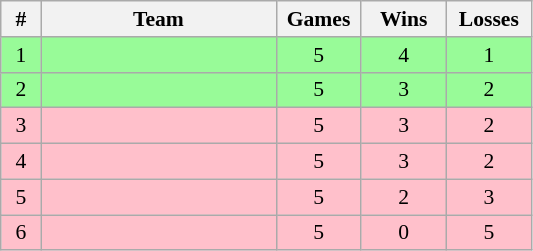<table class=wikitable style="text-align:center; font-size:90%">
<tr>
<th width=20>#</th>
<th width=150>Team</th>
<th width=50>Games</th>
<th width=50>Wins</th>
<th width=50>Losses</th>
</tr>
<tr bgcolor=#98fb98>
<td>1</td>
<td align=left></td>
<td>5</td>
<td>4</td>
<td>1</td>
</tr>
<tr bgcolor=#98fb98>
<td>2</td>
<td align=left></td>
<td>5</td>
<td>3</td>
<td>2</td>
</tr>
<tr bgcolor=pink>
<td>3</td>
<td align=left></td>
<td>5</td>
<td>3</td>
<td>2</td>
</tr>
<tr bgcolor=pink>
<td>4</td>
<td align=left> </td>
<td>5</td>
<td>3</td>
<td>2</td>
</tr>
<tr bgcolor=pink>
<td>5</td>
<td align=left></td>
<td>5</td>
<td>2</td>
<td>3</td>
</tr>
<tr bgcolor=pink>
<td>6</td>
<td align=left></td>
<td>5</td>
<td>0</td>
<td>5</td>
</tr>
</table>
